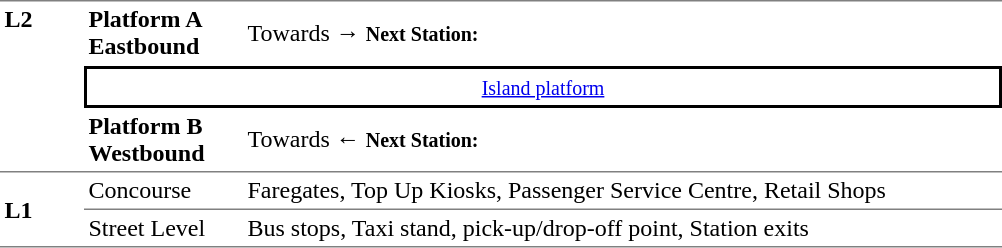<table border="0" cellspacing="0" cellpadding="3">
<tr>
<td rowspan="3" style="border-top:solid 1px grey;border-bottom:solid 1px grey;" width="50" valign="top"><strong>L2</strong></td>
<td style="border-top:solid 1px grey;border-bottom:solid 1px white;" width="100"><span><strong>Platform A</strong><br><strong>Eastbound</strong></span></td>
<td style="border-top:solid 1px grey;border-bottom:solid 1px white;" width="500">Towards →   <small><strong>Next Station:</strong>  </small></td>
</tr>
<tr>
<td colspan="2" style="border-top:solid 2px black;border-right:solid 2px black;border-left:solid 2px black;border-bottom:solid 2px black;text-align:center;"><small><a href='#'>Island platform</a></small></td>
</tr>
<tr>
<td style="border-bottom:solid 1px grey;" width="100"><span><strong>Platform B</strong><br><strong>Westbound</strong></span></td>
<td style="border-bottom:solid 1px grey;" width="500">Towards ←   <small><strong>Next Station:</strong>  </small></td>
</tr>
<tr>
<td rowspan="2" style="border-bottom:solid 1px grey;"><strong>L1</strong></td>
<td style="border-bottom:solid 1px grey;">Concourse</td>
<td style="border-bottom:solid 1px grey;">Faregates, Top Up Kiosks, Passenger Service Centre, Retail Shops</td>
</tr>
<tr>
<td style="border-bottom:solid 1px grey;">Street Level</td>
<td style="border-bottom:solid 1px grey;">Bus stops, Taxi stand, pick-up/drop-off point, Station exits</td>
</tr>
</table>
